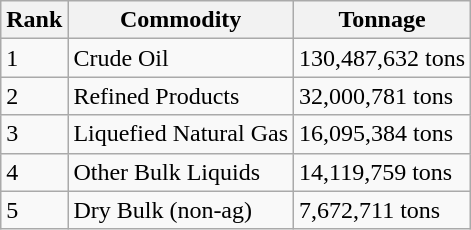<table class="wikitable">
<tr>
<th>Rank</th>
<th>Commodity</th>
<th>Tonnage</th>
</tr>
<tr>
<td>1</td>
<td>Crude Oil</td>
<td>130,487,632 tons</td>
</tr>
<tr>
<td>2</td>
<td>Refined Products</td>
<td>32,000,781 tons</td>
</tr>
<tr>
<td>3</td>
<td>Liquefied Natural Gas</td>
<td>16,095,384 tons</td>
</tr>
<tr>
<td>4</td>
<td>Other Bulk Liquids</td>
<td>14,119,759 tons</td>
</tr>
<tr>
<td>5</td>
<td>Dry Bulk (non-ag)</td>
<td>7,672,711 tons</td>
</tr>
</table>
